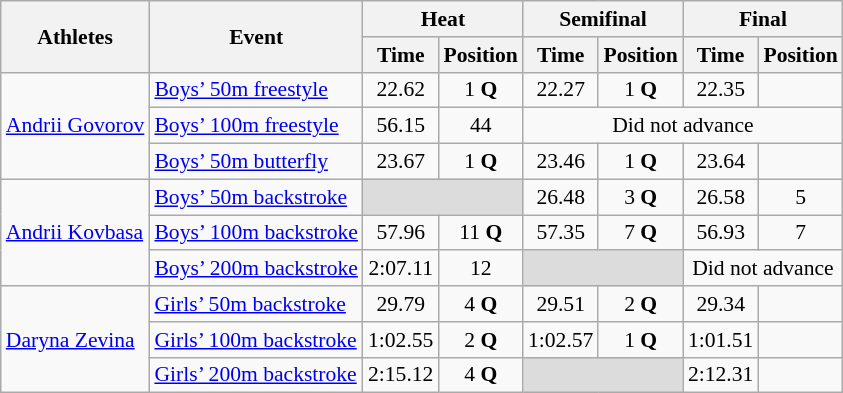<table class="wikitable" border="1" style="font-size:90%">
<tr>
<th rowspan=2>Athletes</th>
<th rowspan=2>Event</th>
<th colspan=2>Heat</th>
<th colspan=2>Semifinal</th>
<th colspan=2>Final</th>
</tr>
<tr>
<th>Time</th>
<th>Position</th>
<th>Time</th>
<th>Position</th>
<th>Time</th>
<th>Position</th>
</tr>
<tr>
<td rowspan=3><a href='#'>Andrii Govorov</a></td>
<td><a href='#'>Boys’ 50m freestyle</a></td>
<td align=center>22.62</td>
<td align=center>1 <strong>Q</strong></td>
<td align=center>22.27</td>
<td align=center>1 <strong>Q</strong></td>
<td align=center>22.35</td>
<td align=center></td>
</tr>
<tr>
<td><a href='#'>Boys’ 100m freestyle</a></td>
<td align=center>56.15</td>
<td align=center>44</td>
<td colspan="4" align=center>Did not advance</td>
</tr>
<tr>
<td><a href='#'>Boys’ 50m butterfly</a></td>
<td align=center>23.67</td>
<td align=center>1 <strong>Q</strong></td>
<td align=center>23.46</td>
<td align=center>1 <strong>Q</strong></td>
<td align=center>23.64</td>
<td align=center></td>
</tr>
<tr>
<td rowspan=3><a href='#'>Andrii Kovbasa</a></td>
<td><a href='#'>Boys’ 50m backstroke</a></td>
<td colspan=2 bgcolor=#DCDCDC></td>
<td align=center>26.48</td>
<td align=center>3 <strong>Q</strong></td>
<td align=center>26.58</td>
<td align=center>5</td>
</tr>
<tr>
<td><a href='#'>Boys’ 100m backstroke</a></td>
<td align=center>57.96</td>
<td align=center>11 <strong>Q</strong></td>
<td align=center>57.35</td>
<td align=center>7 <strong>Q</strong></td>
<td align=center>56.93</td>
<td align=center>7</td>
</tr>
<tr>
<td><a href='#'>Boys’ 200m backstroke</a></td>
<td align=center>2:07.11</td>
<td align=center>12</td>
<td colspan=2 bgcolor=#DCDCDC></td>
<td colspan="4" align=center>Did not advance</td>
</tr>
<tr>
<td rowspan=3><a href='#'>Daryna Zevina</a></td>
<td><a href='#'>Girls’ 50m backstroke</a></td>
<td align=center>29.79</td>
<td align=center>4 <strong>Q</strong></td>
<td align=center>29.51</td>
<td align=center>2 <strong>Q</strong></td>
<td align=center>29.34</td>
<td align=center></td>
</tr>
<tr>
<td><a href='#'>Girls’ 100m backstroke</a></td>
<td align=center>1:02.55</td>
<td align=center>2 <strong>Q</strong></td>
<td align=center>1:02.57</td>
<td align=center>1 <strong>Q</strong></td>
<td align=center>1:01.51</td>
<td align=center></td>
</tr>
<tr>
<td><a href='#'>Girls’ 200m backstroke</a></td>
<td align=center>2:15.12</td>
<td align=center>4 <strong>Q</strong></td>
<td colspan=2 bgcolor=#DCDCDC></td>
<td align=center>2:12.31</td>
<td align=center></td>
</tr>
</table>
